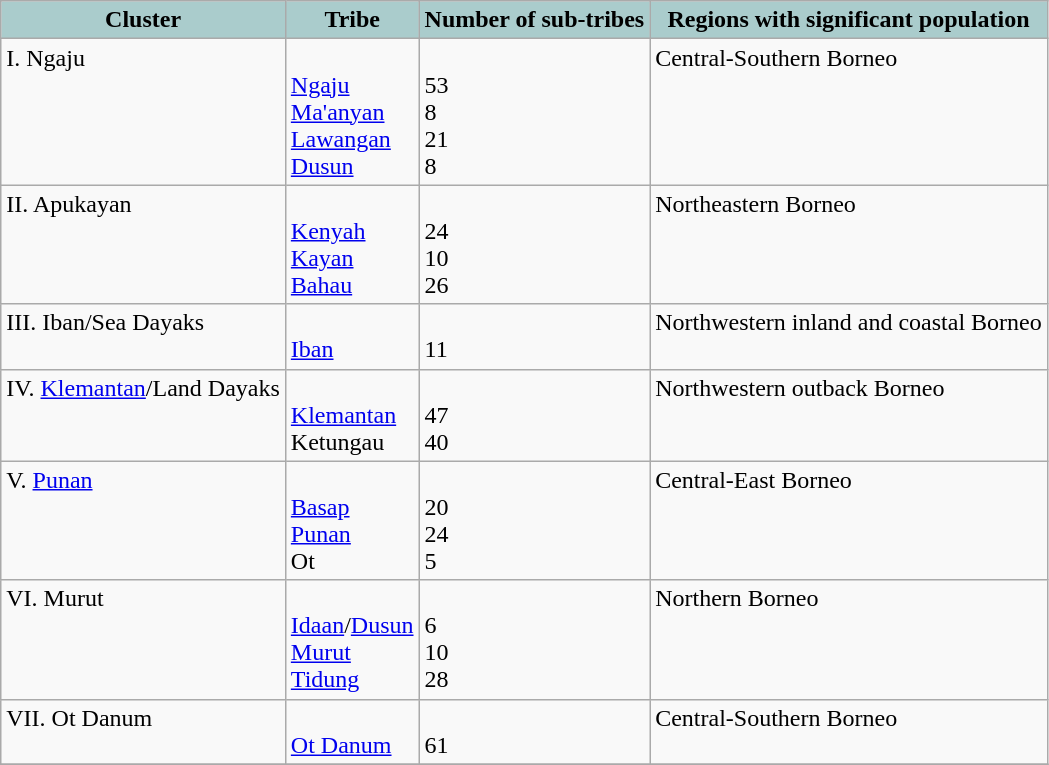<table class="wikitable">
<tr>
<th style="text-align: center; background: #aacccc;">Cluster</th>
<th style="text-align: center; background: #aacccc;">Tribe</th>
<th style="text-align: center; background: #aacccc;">Number of sub-tribes</th>
<th style="text-align: center; background: #aacccc;">Regions with significant population</th>
</tr>
<tr valign="top">
<td>I. Ngaju</td>
<td><br><a href='#'>Ngaju</a><br>
<a href='#'>Ma'anyan</a><br>
<a href='#'>Lawangan</a><br>
<a href='#'>Dusun</a><br></td>
<td><br>53<br>
8<br>
21<br>
8<br></td>
<td>Central-Southern Borneo</td>
</tr>
<tr valign="top">
<td>II. Apukayan</td>
<td><br><a href='#'>Kenyah</a><br>
<a href='#'>Kayan</a><br>
<a href='#'>Bahau</a><br></td>
<td><br>24<br>
10<br>
26<br></td>
<td>Northeastern Borneo</td>
</tr>
<tr valign="top">
<td>III. Iban/Sea Dayaks</td>
<td><br><a href='#'>Iban</a></td>
<td><br>11<br></td>
<td>Northwestern inland and coastal Borneo</td>
</tr>
<tr valign="top">
<td>IV. <a href='#'>Klemantan</a>/Land Dayaks</td>
<td><br><a href='#'>Klemantan</a><br>
Ketungau<br></td>
<td><br>47<br>
40<br></td>
<td>Northwestern outback Borneo</td>
</tr>
<tr valign="top">
<td>V. <a href='#'>Punan</a></td>
<td><br><a href='#'>Basap</a><br>
<a href='#'>Punan</a><br>
Ot<br></td>
<td><br>20<br>
24<br>
5<br></td>
<td>Central-East Borneo</td>
</tr>
<tr valign="top">
<td>VI. Murut</td>
<td><br><a href='#'>Idaan</a>/<a href='#'>Dusun</a><br>
<a href='#'>Murut</a><br>
<a href='#'>Tidung</a><br></td>
<td><br>6<br>
10<br>
28<br></td>
<td>Northern Borneo</td>
</tr>
<tr valign="top">
<td>VII. Ot Danum</td>
<td><br><a href='#'>Ot Danum</a></td>
<td><br>61<br></td>
<td>Central-Southern Borneo</td>
</tr>
<tr valign="top">
</tr>
</table>
